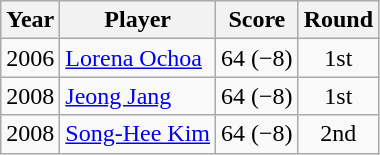<table class="wikitable">
<tr>
<th>Year</th>
<th>Player</th>
<th>Score</th>
<th>Round</th>
</tr>
<tr>
<td>2006</td>
<td><a href='#'>Lorena Ochoa</a></td>
<td>64 (−8)</td>
<td align=center>1st</td>
</tr>
<tr>
<td>2008</td>
<td><a href='#'>Jeong Jang</a></td>
<td>64 (−8)</td>
<td align=center>1st</td>
</tr>
<tr>
<td>2008</td>
<td><a href='#'>Song-Hee Kim</a></td>
<td>64 (−8)</td>
<td align=center>2nd</td>
</tr>
</table>
